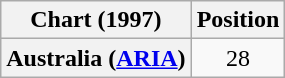<table class="wikitable plainrowheaders">
<tr>
<th scope="col">Chart (1997)</th>
<th scope="col">Position</th>
</tr>
<tr>
<th scope="row">Australia (<a href='#'>ARIA</a>)</th>
<td style="text-align:center;">28</td>
</tr>
</table>
